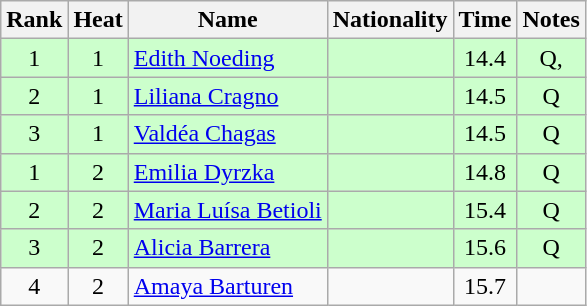<table class="wikitable sortable" style="text-align:center">
<tr>
<th>Rank</th>
<th>Heat</th>
<th>Name</th>
<th>Nationality</th>
<th>Time</th>
<th>Notes</th>
</tr>
<tr bgcolor=ccffcc>
<td>1</td>
<td>1</td>
<td align=left><a href='#'>Edith Noeding</a></td>
<td align=left></td>
<td>14.4</td>
<td>Q, </td>
</tr>
<tr bgcolor=ccffcc>
<td>2</td>
<td>1</td>
<td align=left><a href='#'>Liliana Cragno</a></td>
<td align=left></td>
<td>14.5</td>
<td>Q</td>
</tr>
<tr bgcolor=ccffcc>
<td>3</td>
<td>1</td>
<td align=left><a href='#'>Valdéa Chagas</a></td>
<td align=left></td>
<td>14.5</td>
<td>Q</td>
</tr>
<tr bgcolor=ccffcc>
<td>1</td>
<td>2</td>
<td align=left><a href='#'>Emilia Dyrzka</a></td>
<td align=left></td>
<td>14.8</td>
<td>Q</td>
</tr>
<tr bgcolor=ccffcc>
<td>2</td>
<td>2</td>
<td align=left><a href='#'>Maria Luísa Betioli</a></td>
<td align=left></td>
<td>15.4</td>
<td>Q</td>
</tr>
<tr bgcolor=ccffcc>
<td>3</td>
<td>2</td>
<td align=left><a href='#'>Alicia Barrera</a></td>
<td align=left></td>
<td>15.6</td>
<td>Q</td>
</tr>
<tr>
<td>4</td>
<td>2</td>
<td align=left><a href='#'>Amaya Barturen</a></td>
<td align=left></td>
<td>15.7</td>
<td></td>
</tr>
</table>
